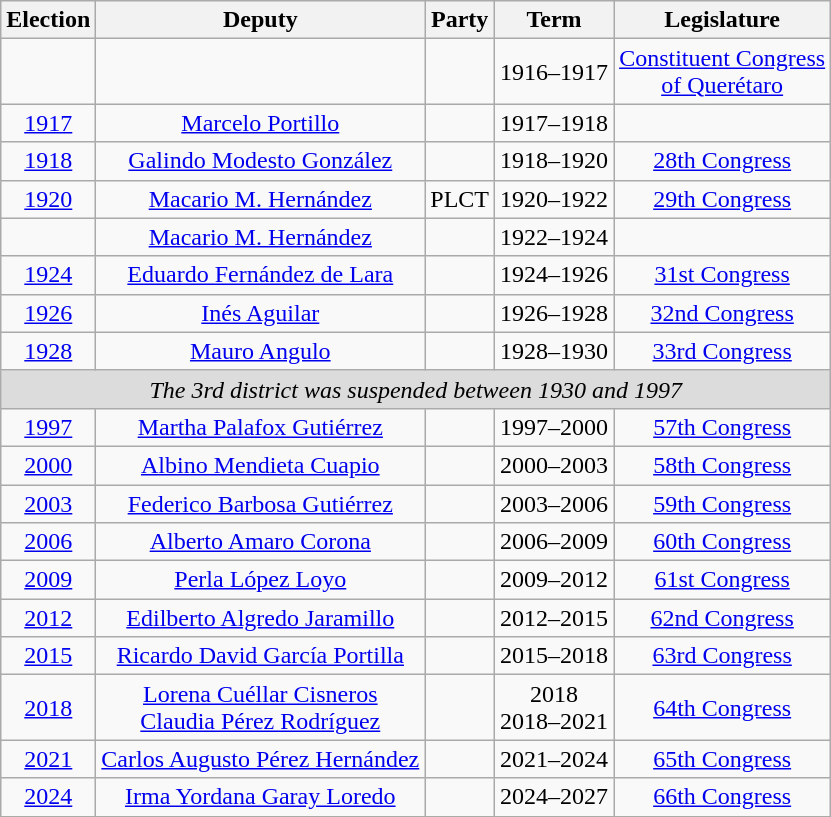<table class="wikitable sortable" style="text-align: center">
<tr>
<th>Election</th>
<th class="unsortable">Deputy</th>
<th class="unsortable">Party</th>
<th class="unsortable">Term</th>
<th class="unsortable">Legislature</th>
</tr>
<tr>
<td></td>
<td></td>
<td></td>
<td>1916–1917</td>
<td><a href='#'>Constituent Congress<br>of Querétaro</a></td>
</tr>
<tr>
<td><a href='#'>1917</a></td>
<td><a href='#'>Marcelo Portillo</a></td>
<td></td>
<td>1917–1918</td>
<td></td>
</tr>
<tr>
<td><a href='#'>1918</a></td>
<td><a href='#'>Galindo Modesto González</a></td>
<td></td>
<td>1918–1920</td>
<td><a href='#'>28th Congress</a></td>
</tr>
<tr>
<td><a href='#'>1920</a></td>
<td><a href='#'>Macario M. Hernández</a></td>
<td>PLCT</td>
<td>1920–1922</td>
<td><a href='#'>29th Congress</a></td>
</tr>
<tr>
<td></td>
<td><a href='#'>Macario M. Hernández</a></td>
<td></td>
<td>1922–1924</td>
<td></td>
</tr>
<tr>
<td><a href='#'>1924</a></td>
<td><a href='#'>Eduardo Fernández de Lara</a></td>
<td></td>
<td>1924–1926</td>
<td><a href='#'>31st Congress</a></td>
</tr>
<tr>
<td><a href='#'>1926</a></td>
<td><a href='#'>Inés Aguilar</a></td>
<td></td>
<td>1926–1928</td>
<td><a href='#'>32nd Congress</a></td>
</tr>
<tr>
<td><a href='#'>1928</a></td>
<td><a href='#'>Mauro Angulo</a></td>
<td></td>
<td>1928–1930</td>
<td><a href='#'>33rd Congress</a></td>
</tr>
<tr align=center style="background:Gainsboro;">
<td colspan=5> <em>The 3rd district was suspended between 1930 and 1997</em></td>
</tr>
<tr>
<td><a href='#'>1997</a></td>
<td><a href='#'>Martha Palafox Gutiérrez</a></td>
<td></td>
<td>1997–2000</td>
<td><a href='#'>57th Congress</a></td>
</tr>
<tr>
<td><a href='#'>2000</a></td>
<td><a href='#'>Albino Mendieta Cuapio</a></td>
<td></td>
<td>2000–2003</td>
<td><a href='#'>58th Congress</a></td>
</tr>
<tr>
<td><a href='#'>2003</a></td>
<td><a href='#'>Federico Barbosa Gutiérrez</a></td>
<td></td>
<td>2003–2006</td>
<td><a href='#'>59th Congress</a></td>
</tr>
<tr>
<td><a href='#'>2006</a></td>
<td><a href='#'>Alberto Amaro Corona</a></td>
<td></td>
<td>2006–2009</td>
<td><a href='#'>60th Congress</a></td>
</tr>
<tr>
<td><a href='#'>2009</a></td>
<td><a href='#'>Perla López Loyo</a></td>
<td></td>
<td>2009–2012</td>
<td><a href='#'>61st Congress</a></td>
</tr>
<tr>
<td><a href='#'>2012</a></td>
<td><a href='#'>Edilberto Algredo Jaramillo</a></td>
<td></td>
<td>2012–2015</td>
<td><a href='#'>62nd Congress</a></td>
</tr>
<tr>
<td><a href='#'>2015</a></td>
<td><a href='#'>Ricardo David García Portilla</a></td>
<td></td>
<td>2015–2018</td>
<td><a href='#'>63rd Congress</a></td>
</tr>
<tr>
<td><a href='#'>2018</a></td>
<td><a href='#'>Lorena Cuéllar Cisneros</a><br><a href='#'>Claudia Pérez Rodríguez</a></td>
<td></td>
<td>2018<br>2018–2021</td>
<td><a href='#'>64th Congress</a></td>
</tr>
<tr>
<td><a href='#'>2021</a></td>
<td><a href='#'>Carlos Augusto Pérez Hernández</a></td>
<td></td>
<td>2021–2024</td>
<td><a href='#'>65th Congress</a></td>
</tr>
<tr>
<td><a href='#'>2024</a></td>
<td><a href='#'>Irma Yordana Garay Loredo</a></td>
<td></td>
<td>2024–2027</td>
<td><a href='#'>66th Congress</a></td>
</tr>
</table>
